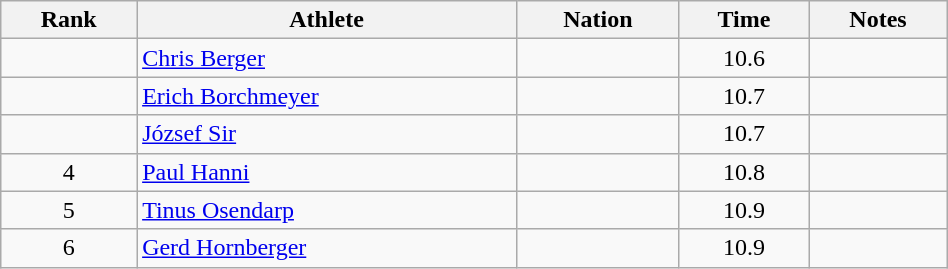<table class="wikitable sortable" style="text-align:center;width: 50%">
<tr>
<th scope="col">Rank</th>
<th scope="col">Athlete</th>
<th scope="col">Nation</th>
<th scope="col">Time</th>
<th scope="col">Notes</th>
</tr>
<tr>
<td></td>
<td align=left><a href='#'>Chris Berger</a></td>
<td align=left></td>
<td>10.6</td>
<td></td>
</tr>
<tr>
<td></td>
<td align=left><a href='#'>Erich Borchmeyer</a></td>
<td align=left></td>
<td>10.7</td>
<td></td>
</tr>
<tr>
<td></td>
<td align=left><a href='#'>József Sir</a></td>
<td align=left></td>
<td>10.7</td>
<td></td>
</tr>
<tr>
<td>4</td>
<td align=left><a href='#'>Paul Hanni</a></td>
<td align=left></td>
<td>10.8</td>
<td></td>
</tr>
<tr>
<td>5</td>
<td align=left><a href='#'>Tinus Osendarp</a></td>
<td align=left></td>
<td>10.9</td>
<td></td>
</tr>
<tr>
<td>6</td>
<td align=left><a href='#'>Gerd Hornberger</a></td>
<td align=left></td>
<td>10.9</td>
<td></td>
</tr>
</table>
